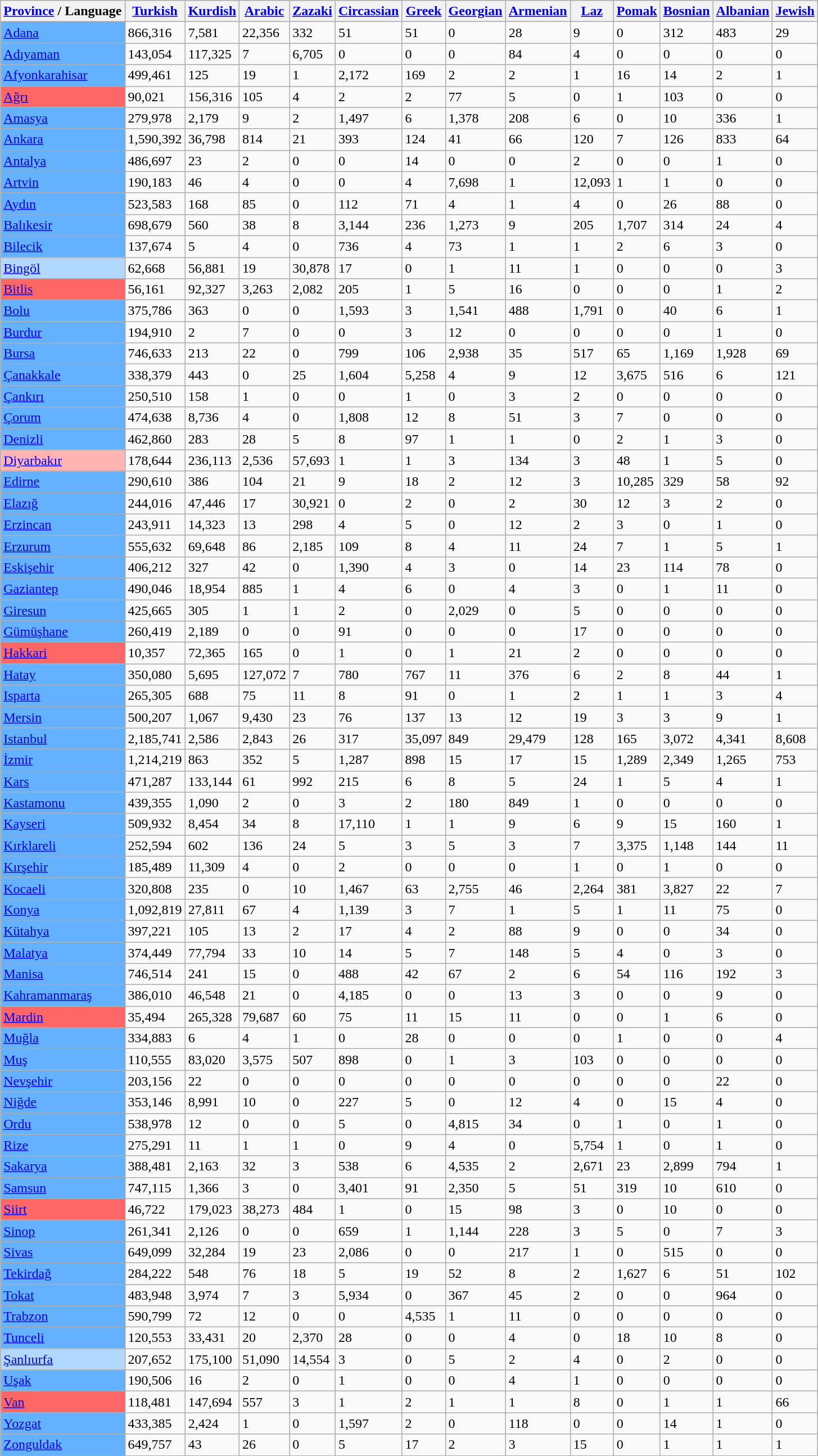<table class="wikitable sortable">
<tr>
<th><a href='#'>Province</a> / Language</th>
<th><a href='#'>Turkish</a></th>
<th><a href='#'>Kurdish</a></th>
<th><a href='#'>Arabic</a></th>
<th><a href='#'>Zazaki</a></th>
<th><a href='#'>Circassian</a></th>
<th><a href='#'>Greek</a></th>
<th><a href='#'>Georgian</a></th>
<th><a href='#'>Armenian</a></th>
<th><a href='#'>Laz</a></th>
<th><a href='#'>Pomak</a></th>
<th><a href='#'>Bosnian</a></th>
<th><a href='#'>Albanian</a></th>
<th><a href='#'>Jewish</a></th>
</tr>
<tr>
<td style="background:#64b1ff;"><a href='#'>Adana</a></td>
<td>866,316</td>
<td>7,581</td>
<td>22,356</td>
<td>332</td>
<td>51</td>
<td>51</td>
<td>0</td>
<td>28</td>
<td>9</td>
<td>0</td>
<td>312</td>
<td>483</td>
<td>29</td>
</tr>
<tr>
<td style="background:#64b1ff;"><a href='#'>Adıyaman</a></td>
<td>143,054</td>
<td>117,325</td>
<td>7</td>
<td>6,705</td>
<td>0</td>
<td>0</td>
<td>0</td>
<td>84</td>
<td>4</td>
<td>0</td>
<td>0</td>
<td>0</td>
<td>0</td>
</tr>
<tr>
<td style="background:#64b1ff;"><a href='#'>Afyonkarahisar</a></td>
<td>499,461</td>
<td>125</td>
<td>19</td>
<td>1</td>
<td>2,172</td>
<td>169</td>
<td>2</td>
<td>2</td>
<td>1</td>
<td>16</td>
<td>14</td>
<td>2</td>
<td>1</td>
</tr>
<tr>
<td style="background:#f66;"><a href='#'>Ağrı</a></td>
<td>90,021</td>
<td>156,316</td>
<td>105</td>
<td>4</td>
<td>2</td>
<td>2</td>
<td>77</td>
<td>5</td>
<td>0</td>
<td>1</td>
<td>103</td>
<td>0</td>
<td>0</td>
</tr>
<tr>
<td style="background:#64b1ff;"><a href='#'>Amasya</a></td>
<td>279,978</td>
<td>2,179</td>
<td>9</td>
<td>2</td>
<td>1,497</td>
<td>6</td>
<td>1,378</td>
<td>208</td>
<td>6</td>
<td>0</td>
<td>10</td>
<td>336</td>
<td>1</td>
</tr>
<tr>
<td style="background:#64b1ff;"><a href='#'>Ankara</a></td>
<td>1,590,392</td>
<td>36,798</td>
<td>814</td>
<td>21</td>
<td>393</td>
<td>124</td>
<td>41</td>
<td>66</td>
<td>120</td>
<td>7</td>
<td>126</td>
<td>833</td>
<td>64</td>
</tr>
<tr>
<td style="background:#64b1ff;"><a href='#'>Antalya</a></td>
<td>486,697</td>
<td>23</td>
<td>2</td>
<td>0</td>
<td>0</td>
<td>14</td>
<td>0</td>
<td>0</td>
<td>2</td>
<td>0</td>
<td>0</td>
<td>1</td>
<td>0</td>
</tr>
<tr>
<td style="background:#64b1ff;"><a href='#'>Artvin</a></td>
<td>190,183</td>
<td>46</td>
<td>4</td>
<td>0</td>
<td>0</td>
<td>4</td>
<td>7,698</td>
<td>1</td>
<td>12,093</td>
<td>1</td>
<td>1</td>
<td>0</td>
<td>0</td>
</tr>
<tr>
<td style="background:#64b1ff;"><a href='#'>Aydın</a></td>
<td>523,583</td>
<td>168</td>
<td>85</td>
<td>0</td>
<td>112</td>
<td>71</td>
<td>4</td>
<td>1</td>
<td>4</td>
<td>0</td>
<td>26</td>
<td>88</td>
<td>0</td>
</tr>
<tr>
<td style="background:#64b1ff;"><a href='#'>Balıkesir</a></td>
<td>698,679</td>
<td>560</td>
<td>38</td>
<td>8</td>
<td>3,144</td>
<td>236</td>
<td>1,273</td>
<td>9</td>
<td>205</td>
<td>1,707</td>
<td>314</td>
<td>24</td>
<td>4</td>
</tr>
<tr>
<td style="background:#64b1ff;"><a href='#'>Bilecik</a></td>
<td>137,674</td>
<td>5</td>
<td>4</td>
<td>0</td>
<td>736</td>
<td>4</td>
<td>73</td>
<td>1</td>
<td>1</td>
<td>2</td>
<td>6</td>
<td>3</td>
<td>0</td>
</tr>
<tr>
<td style="background:#b2d8ff;"><a href='#'>Bingöl</a></td>
<td>62,668</td>
<td>56,881</td>
<td>19</td>
<td>30,878</td>
<td>17</td>
<td>0</td>
<td>1</td>
<td>11</td>
<td>1</td>
<td>0</td>
<td>0</td>
<td>0</td>
<td>3</td>
</tr>
<tr>
<td style="background:#f66;"><a href='#'>Bitlis</a></td>
<td>56,161</td>
<td>92,327</td>
<td>3,263</td>
<td>2,082</td>
<td>205</td>
<td>1</td>
<td>5</td>
<td>16</td>
<td>0</td>
<td>0</td>
<td>0</td>
<td>1</td>
<td>2</td>
</tr>
<tr>
<td style="background:#64b1ff;"><a href='#'>Bolu</a></td>
<td>375,786</td>
<td>363</td>
<td>0</td>
<td>0</td>
<td>1,593</td>
<td>3</td>
<td>1,541</td>
<td>488</td>
<td>1,791</td>
<td>0</td>
<td>40</td>
<td>6</td>
<td>1</td>
</tr>
<tr>
<td style="background:#64b1ff;"><a href='#'>Burdur</a></td>
<td>194,910</td>
<td>2</td>
<td>7</td>
<td>0</td>
<td>0</td>
<td>3</td>
<td>12</td>
<td>0</td>
<td>0</td>
<td>0</td>
<td>0</td>
<td>1</td>
<td>0</td>
</tr>
<tr>
<td style="background:#64b1ff;"><a href='#'>Bursa</a></td>
<td>746,633</td>
<td>213</td>
<td>22</td>
<td>0</td>
<td>799</td>
<td>106</td>
<td>2,938</td>
<td>35</td>
<td>517</td>
<td>65</td>
<td>1,169</td>
<td>1,928</td>
<td>69</td>
</tr>
<tr>
<td style="background:#64b1ff;"><a href='#'>Çanakkale</a></td>
<td>338,379</td>
<td>443</td>
<td>0</td>
<td>25</td>
<td>1,604</td>
<td>5,258</td>
<td>4</td>
<td>9</td>
<td>12</td>
<td>3,675</td>
<td>516</td>
<td>6</td>
<td>121</td>
</tr>
<tr>
<td style="background:#64b1ff;"><a href='#'>Çankırı</a></td>
<td>250,510</td>
<td>158</td>
<td>1</td>
<td>0</td>
<td>0</td>
<td>1</td>
<td>0</td>
<td>3</td>
<td>2</td>
<td>0</td>
<td>0</td>
<td>0</td>
<td>0</td>
</tr>
<tr>
<td style="background:#64b1ff;"><a href='#'>Çorum</a></td>
<td>474,638</td>
<td>8,736</td>
<td>4</td>
<td>0</td>
<td>1,808</td>
<td>12</td>
<td>8</td>
<td>51</td>
<td>3</td>
<td>7</td>
<td>0</td>
<td>0</td>
<td>0</td>
</tr>
<tr>
<td style="background:#64b1ff;"><a href='#'>Denizli</a></td>
<td>462,860</td>
<td>283</td>
<td>28</td>
<td>5</td>
<td>8</td>
<td>97</td>
<td>1</td>
<td>1</td>
<td>0</td>
<td>2</td>
<td>1</td>
<td>3</td>
<td>0</td>
</tr>
<tr>
<td style="background:#ffb3b3;"><a href='#'>Diyarbakır</a></td>
<td>178,644</td>
<td>236,113</td>
<td>2,536</td>
<td>57,693</td>
<td>1</td>
<td>1</td>
<td>3</td>
<td>134</td>
<td>3</td>
<td>48</td>
<td>1</td>
<td>5</td>
<td>0</td>
</tr>
<tr>
<td style="background:#64b1ff;"><a href='#'>Edirne</a></td>
<td>290,610</td>
<td>386</td>
<td>104</td>
<td>21</td>
<td>9</td>
<td>18</td>
<td>2</td>
<td>12</td>
<td>3</td>
<td>10,285</td>
<td>329</td>
<td>58</td>
<td>92</td>
</tr>
<tr>
<td style="background:#64b1ff;"><a href='#'>Elazığ</a></td>
<td>244,016</td>
<td>47,446</td>
<td>17</td>
<td>30,921</td>
<td>0</td>
<td>2</td>
<td>0</td>
<td>2</td>
<td>30</td>
<td>12</td>
<td>3</td>
<td>2</td>
<td>0</td>
</tr>
<tr>
<td style="background:#64b1ff;"><a href='#'>Erzincan</a></td>
<td>243,911</td>
<td>14,323</td>
<td>13</td>
<td>298</td>
<td>4</td>
<td>5</td>
<td>0</td>
<td>12</td>
<td>2</td>
<td>3</td>
<td>0</td>
<td>1</td>
<td>0</td>
</tr>
<tr>
<td style="background:#64b1ff;"><a href='#'>Erzurum</a></td>
<td>555,632</td>
<td>69,648</td>
<td>86</td>
<td>2,185</td>
<td>109</td>
<td>8</td>
<td>4</td>
<td>11</td>
<td>24</td>
<td>7</td>
<td>1</td>
<td>5</td>
<td>1</td>
</tr>
<tr>
<td style="background:#64b1ff;"><a href='#'>Eskişehir</a></td>
<td>406,212</td>
<td>327</td>
<td>42</td>
<td>0</td>
<td>1,390</td>
<td>4</td>
<td>3</td>
<td>0</td>
<td>14</td>
<td>23</td>
<td>114</td>
<td>78</td>
<td>0</td>
</tr>
<tr>
<td style="background:#64b1ff;"><a href='#'>Gaziantep</a></td>
<td>490,046</td>
<td>18,954</td>
<td>885</td>
<td>1</td>
<td>4</td>
<td>6</td>
<td>0</td>
<td>4</td>
<td>3</td>
<td>0</td>
<td>1</td>
<td>11</td>
<td>0</td>
</tr>
<tr>
<td style="background:#64b1ff;"><a href='#'>Giresun</a></td>
<td>425,665</td>
<td>305</td>
<td>1</td>
<td>1</td>
<td>2</td>
<td>0</td>
<td>2,029</td>
<td>0</td>
<td>5</td>
<td>0</td>
<td>0</td>
<td>0</td>
<td>0</td>
</tr>
<tr>
<td style="background:#64b1ff;"><a href='#'>Gümüşhane</a></td>
<td>260,419</td>
<td>2,189</td>
<td>0</td>
<td>0</td>
<td>91</td>
<td>0</td>
<td>0</td>
<td>0</td>
<td>17</td>
<td>0</td>
<td>0</td>
<td>0</td>
<td>0</td>
</tr>
<tr>
<td style="background:#f66;"><a href='#'>Hakkari</a></td>
<td>10,357</td>
<td>72,365</td>
<td>165</td>
<td>0</td>
<td>1</td>
<td>0</td>
<td>1</td>
<td>21</td>
<td>2</td>
<td>0</td>
<td>0</td>
<td>0</td>
<td>0</td>
</tr>
<tr>
<td style="background:#64b1ff;"><a href='#'>Hatay</a></td>
<td>350,080</td>
<td>5,695</td>
<td>127,072</td>
<td>7</td>
<td>780</td>
<td>767</td>
<td>11</td>
<td>376</td>
<td>6</td>
<td>2</td>
<td>8</td>
<td>44</td>
<td>1</td>
</tr>
<tr>
<td style="background:#64b1ff;"><a href='#'>Isparta</a></td>
<td>265,305</td>
<td>688</td>
<td>75</td>
<td>11</td>
<td>8</td>
<td>91</td>
<td>0</td>
<td>1</td>
<td>2</td>
<td>1</td>
<td>1</td>
<td>3</td>
<td>4</td>
</tr>
<tr>
<td style="background:#64b1ff;"><a href='#'>Mersin</a></td>
<td>500,207</td>
<td>1,067</td>
<td>9,430</td>
<td>23</td>
<td>76</td>
<td>137</td>
<td>13</td>
<td>12</td>
<td>19</td>
<td>3</td>
<td>3</td>
<td>9</td>
<td>1</td>
</tr>
<tr>
<td style="background:#64b1ff;"><a href='#'>Istanbul</a></td>
<td>2,185,741</td>
<td>2,586</td>
<td>2,843</td>
<td>26</td>
<td>317</td>
<td>35,097</td>
<td>849</td>
<td>29,479</td>
<td>128</td>
<td>165</td>
<td>3,072</td>
<td>4,341</td>
<td>8,608</td>
</tr>
<tr>
<td style="background:#64b1ff;"><a href='#'>İzmir</a></td>
<td>1,214,219</td>
<td>863</td>
<td>352</td>
<td>5</td>
<td>1,287</td>
<td>898</td>
<td>15</td>
<td>17</td>
<td>15</td>
<td>1,289</td>
<td>2,349</td>
<td>1,265</td>
<td>753</td>
</tr>
<tr>
<td style="background:#64b1ff;"><a href='#'>Kars</a></td>
<td>471,287</td>
<td>133,144</td>
<td>61</td>
<td>992</td>
<td>215</td>
<td>6</td>
<td>8</td>
<td>5</td>
<td>24</td>
<td>1</td>
<td>5</td>
<td>4</td>
<td>1</td>
</tr>
<tr>
<td style="background:#64b1ff;"><a href='#'>Kastamonu</a></td>
<td>439,355</td>
<td>1,090</td>
<td>2</td>
<td>0</td>
<td>3</td>
<td>2</td>
<td>180</td>
<td>849</td>
<td>1</td>
<td>0</td>
<td>0</td>
<td>0</td>
<td>0</td>
</tr>
<tr>
<td style="background:#64b1ff;"><a href='#'>Kayseri</a></td>
<td>509,932</td>
<td>8,454</td>
<td>34</td>
<td>8</td>
<td>17,110</td>
<td>1</td>
<td>1</td>
<td>9</td>
<td>6</td>
<td>9</td>
<td>15</td>
<td>160</td>
<td>1</td>
</tr>
<tr>
<td style="background:#64b1ff;"><a href='#'>Kırklareli</a></td>
<td>252,594</td>
<td>602</td>
<td>136</td>
<td>24</td>
<td>5</td>
<td>3</td>
<td>5</td>
<td>3</td>
<td>7</td>
<td>3,375</td>
<td>1,148</td>
<td>144</td>
<td>11</td>
</tr>
<tr>
<td style="background:#64b1ff;"><a href='#'>Kırşehir</a></td>
<td>185,489</td>
<td>11,309</td>
<td>4</td>
<td>0</td>
<td>2</td>
<td>0</td>
<td>0</td>
<td>0</td>
<td>1</td>
<td>0</td>
<td>1</td>
<td>0</td>
<td>0</td>
</tr>
<tr>
<td style="background:#64b1ff;"><a href='#'>Kocaeli</a></td>
<td>320,808</td>
<td>235</td>
<td>0</td>
<td>10</td>
<td>1,467</td>
<td>63</td>
<td>2,755</td>
<td>46</td>
<td>2,264</td>
<td>381</td>
<td>3,827</td>
<td>22</td>
<td>7</td>
</tr>
<tr>
<td style="background:#64b1ff;"><a href='#'>Konya</a></td>
<td>1,092,819</td>
<td>27,811</td>
<td>67</td>
<td>4</td>
<td>1,139</td>
<td>3</td>
<td>7</td>
<td>1</td>
<td>5</td>
<td>1</td>
<td>11</td>
<td>75</td>
<td>0</td>
</tr>
<tr>
<td style="background:#64b1ff;"><a href='#'>Kütahya</a></td>
<td>397,221</td>
<td>105</td>
<td>13</td>
<td>2</td>
<td>17</td>
<td>4</td>
<td>2</td>
<td>88</td>
<td>9</td>
<td>0</td>
<td>0</td>
<td>34</td>
<td>0</td>
</tr>
<tr>
<td style="background:#64b1ff;"><a href='#'>Malatya</a></td>
<td>374,449</td>
<td>77,794</td>
<td>33</td>
<td>10</td>
<td>14</td>
<td>5</td>
<td>7</td>
<td>148</td>
<td>5</td>
<td>4</td>
<td>0</td>
<td>3</td>
<td>0</td>
</tr>
<tr>
<td style="background:#64b1ff;"><a href='#'>Manisa</a></td>
<td>746,514</td>
<td>241</td>
<td>15</td>
<td>0</td>
<td>488</td>
<td>42</td>
<td>67</td>
<td>2</td>
<td>6</td>
<td>54</td>
<td>116</td>
<td>192</td>
<td>3</td>
</tr>
<tr>
<td style="background:#64b1ff;"><a href='#'>Kahramanmaraş</a></td>
<td>386,010</td>
<td>46,548</td>
<td>21</td>
<td>0</td>
<td>4,185</td>
<td>0</td>
<td>0</td>
<td>13</td>
<td>3</td>
<td>0</td>
<td>0</td>
<td>9</td>
<td>0</td>
</tr>
<tr>
<td style="background:#f66;"><a href='#'>Mardin</a></td>
<td>35,494</td>
<td>265,328</td>
<td>79,687</td>
<td>60</td>
<td>75</td>
<td>11</td>
<td>15</td>
<td>11</td>
<td>0</td>
<td>0</td>
<td>1</td>
<td>6</td>
<td>0</td>
</tr>
<tr>
<td style="background:#64b1ff;"><a href='#'>Muğla</a></td>
<td>334,883</td>
<td>6</td>
<td>4</td>
<td>1</td>
<td>0</td>
<td>28</td>
<td>0</td>
<td>0</td>
<td>0</td>
<td>1</td>
<td>0</td>
<td>0</td>
<td>4</td>
</tr>
<tr>
<td style="background:#64b1ff;"><a href='#'>Muş</a></td>
<td>110,555</td>
<td>83,020</td>
<td>3,575</td>
<td>507</td>
<td>898</td>
<td>0</td>
<td>1</td>
<td>3</td>
<td>103</td>
<td>0</td>
<td>0</td>
<td>0</td>
<td>0</td>
</tr>
<tr>
<td style="background:#64b1ff;"><a href='#'>Nevşehir</a></td>
<td>203,156</td>
<td>22</td>
<td>0</td>
<td>0</td>
<td>0</td>
<td>0</td>
<td>0</td>
<td>0</td>
<td>0</td>
<td>0</td>
<td>0</td>
<td>22</td>
<td>0</td>
</tr>
<tr>
<td style="background:#64b1ff;"><a href='#'>Niğde</a></td>
<td>353,146</td>
<td>8,991</td>
<td>10</td>
<td>0</td>
<td>227</td>
<td>5</td>
<td>0</td>
<td>12</td>
<td>4</td>
<td>0</td>
<td>15</td>
<td>4</td>
<td>0</td>
</tr>
<tr>
<td style="background:#64b1ff;"><a href='#'>Ordu</a></td>
<td>538,978</td>
<td>12</td>
<td>0</td>
<td>0</td>
<td>5</td>
<td>0</td>
<td>4,815</td>
<td>34</td>
<td>0</td>
<td>1</td>
<td>0</td>
<td>1</td>
<td>0</td>
</tr>
<tr>
<td style="background:#64b1ff;"><a href='#'>Rize</a></td>
<td>275,291</td>
<td>11</td>
<td>1</td>
<td>1</td>
<td>0</td>
<td>9</td>
<td>4</td>
<td>0</td>
<td>5,754</td>
<td>1</td>
<td>0</td>
<td>1</td>
<td>0</td>
</tr>
<tr>
<td style="background:#64b1ff;"><a href='#'>Sakarya</a></td>
<td>388,481</td>
<td>2,163</td>
<td>32</td>
<td>3</td>
<td>538</td>
<td>6</td>
<td>4,535</td>
<td>2</td>
<td>2,671</td>
<td>23</td>
<td>2,899</td>
<td>794</td>
<td>1</td>
</tr>
<tr>
<td style="background:#64b1ff;"><a href='#'>Samsun</a></td>
<td>747,115</td>
<td>1,366</td>
<td>3</td>
<td>0</td>
<td>3,401</td>
<td>91</td>
<td>2,350</td>
<td>5</td>
<td>51</td>
<td>319</td>
<td>10</td>
<td>610</td>
<td>0</td>
</tr>
<tr>
<td style="background:#f66;"><a href='#'>Siirt</a></td>
<td>46,722</td>
<td>179,023</td>
<td>38,273</td>
<td>484</td>
<td>1</td>
<td>0</td>
<td>15</td>
<td>98</td>
<td>3</td>
<td>0</td>
<td>10</td>
<td>0</td>
<td>0</td>
</tr>
<tr>
<td style="background:#64b1ff;"><a href='#'>Sinop</a></td>
<td>261,341</td>
<td>2,126</td>
<td>0</td>
<td>0</td>
<td>659</td>
<td>1</td>
<td>1,144</td>
<td>228</td>
<td>3</td>
<td>5</td>
<td>0</td>
<td>7</td>
<td>3</td>
</tr>
<tr>
<td style="background:#64b1ff;"><a href='#'>Sivas</a></td>
<td>649,099</td>
<td>32,284</td>
<td>19</td>
<td>23</td>
<td>2,086</td>
<td>0</td>
<td>0</td>
<td>217</td>
<td>1</td>
<td>0</td>
<td>515</td>
<td>0</td>
<td>0</td>
</tr>
<tr>
<td style="background:#64b1ff;"><a href='#'>Tekirdağ</a></td>
<td>284,222</td>
<td>548</td>
<td>76</td>
<td>18</td>
<td>5</td>
<td>19</td>
<td>52</td>
<td>8</td>
<td>2</td>
<td>1,627</td>
<td>6</td>
<td>51</td>
<td>102</td>
</tr>
<tr>
<td style="background:#64b1ff;"><a href='#'>Tokat</a></td>
<td>483,948</td>
<td>3,974</td>
<td>7</td>
<td>3</td>
<td>5,934</td>
<td>0</td>
<td>367</td>
<td>45</td>
<td>2</td>
<td>0</td>
<td>0</td>
<td>964</td>
<td>0</td>
</tr>
<tr>
<td style="background:#64b1ff;"><a href='#'>Trabzon</a></td>
<td>590,799</td>
<td>72</td>
<td>12</td>
<td>0</td>
<td>0</td>
<td>4,535</td>
<td>1</td>
<td>11</td>
<td>0</td>
<td>0</td>
<td>0</td>
<td>0</td>
<td>0</td>
</tr>
<tr>
<td style="background:#64b1ff;"><a href='#'>Tunceli</a></td>
<td>120,553</td>
<td>33,431</td>
<td>20</td>
<td>2,370</td>
<td>28</td>
<td>0</td>
<td>0</td>
<td>4</td>
<td>0</td>
<td>18</td>
<td>10</td>
<td>8</td>
<td>0</td>
</tr>
<tr>
<td style="background:#b2d8ff;"><a href='#'>Şanlıurfa</a></td>
<td>207,652</td>
<td>175,100</td>
<td>51,090</td>
<td>14,554</td>
<td>3</td>
<td>0</td>
<td>5</td>
<td>2</td>
<td>4</td>
<td>0</td>
<td>2</td>
<td>0</td>
<td>0</td>
</tr>
<tr>
<td style="background:#64b1ff;"><a href='#'>Uşak</a></td>
<td>190,506</td>
<td>16</td>
<td>2</td>
<td>0</td>
<td>1</td>
<td>0</td>
<td>0</td>
<td>4</td>
<td>1</td>
<td>0</td>
<td>0</td>
<td>0</td>
<td>0</td>
</tr>
<tr>
<td style="background:#f66;"><a href='#'>Van</a></td>
<td>118,481</td>
<td>147,694</td>
<td>557</td>
<td>3</td>
<td>1</td>
<td>2</td>
<td>1</td>
<td>1</td>
<td>8</td>
<td>0</td>
<td>1</td>
<td>1</td>
<td>66</td>
</tr>
<tr>
<td style="background:#64b1ff;"><a href='#'>Yozgat</a></td>
<td>433,385</td>
<td>2,424</td>
<td>1</td>
<td>0</td>
<td>1,597</td>
<td>2</td>
<td>0</td>
<td>118</td>
<td>0</td>
<td>0</td>
<td>14</td>
<td>1</td>
<td>0</td>
</tr>
<tr>
<td style="background:#64b1ff;"><a href='#'>Zonguldak</a></td>
<td>649,757</td>
<td>43</td>
<td>26</td>
<td>0</td>
<td>5</td>
<td>17</td>
<td>2</td>
<td>3</td>
<td>15</td>
<td>0</td>
<td>1</td>
<td>1</td>
<td>1</td>
</tr>
</table>
